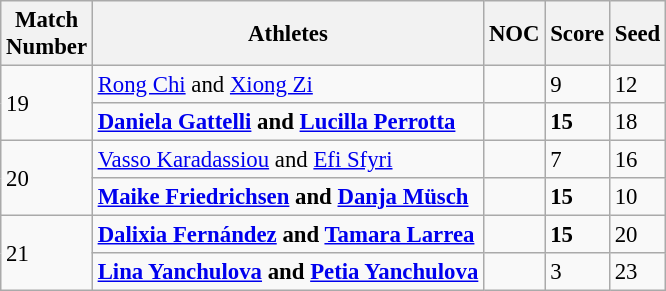<table class="wikitable" style="font-size:95%;">
<tr>
<th>Match <br>Number</th>
<th align="center">Athletes</th>
<th>NOC</th>
<th>Score</th>
<th>Seed</th>
</tr>
<tr>
<td Rowspan=2>19</td>
<td><a href='#'>Rong Chi</a> and <a href='#'>Xiong Zi</a></td>
<td></td>
<td>9</td>
<td>12</td>
</tr>
<tr>
<td><strong><a href='#'>Daniela Gattelli</a> and <a href='#'>Lucilla Perrotta</a></strong></td>
<td></td>
<td><strong>15</strong></td>
<td>18</td>
</tr>
<tr>
<td Rowspan=2>20</td>
<td><a href='#'>Vasso Karadassiou</a> and <a href='#'>Efi Sfyri</a></td>
<td></td>
<td>7</td>
<td>16</td>
</tr>
<tr>
<td><strong><a href='#'>Maike Friedrichsen</a> and <a href='#'>Danja Müsch</a></strong></td>
<td></td>
<td><strong>15</strong></td>
<td>10</td>
</tr>
<tr>
<td Rowspan=2>21</td>
<td><strong><a href='#'>Dalixia Fernández</a> and <a href='#'>Tamara Larrea</a></strong></td>
<td></td>
<td><strong>15</strong></td>
<td>20</td>
</tr>
<tr>
<td><strong><a href='#'>Lina Yanchulova</a> and <a href='#'>Petia Yanchulova</a></strong></td>
<td></td>
<td>3</td>
<td>23</td>
</tr>
</table>
